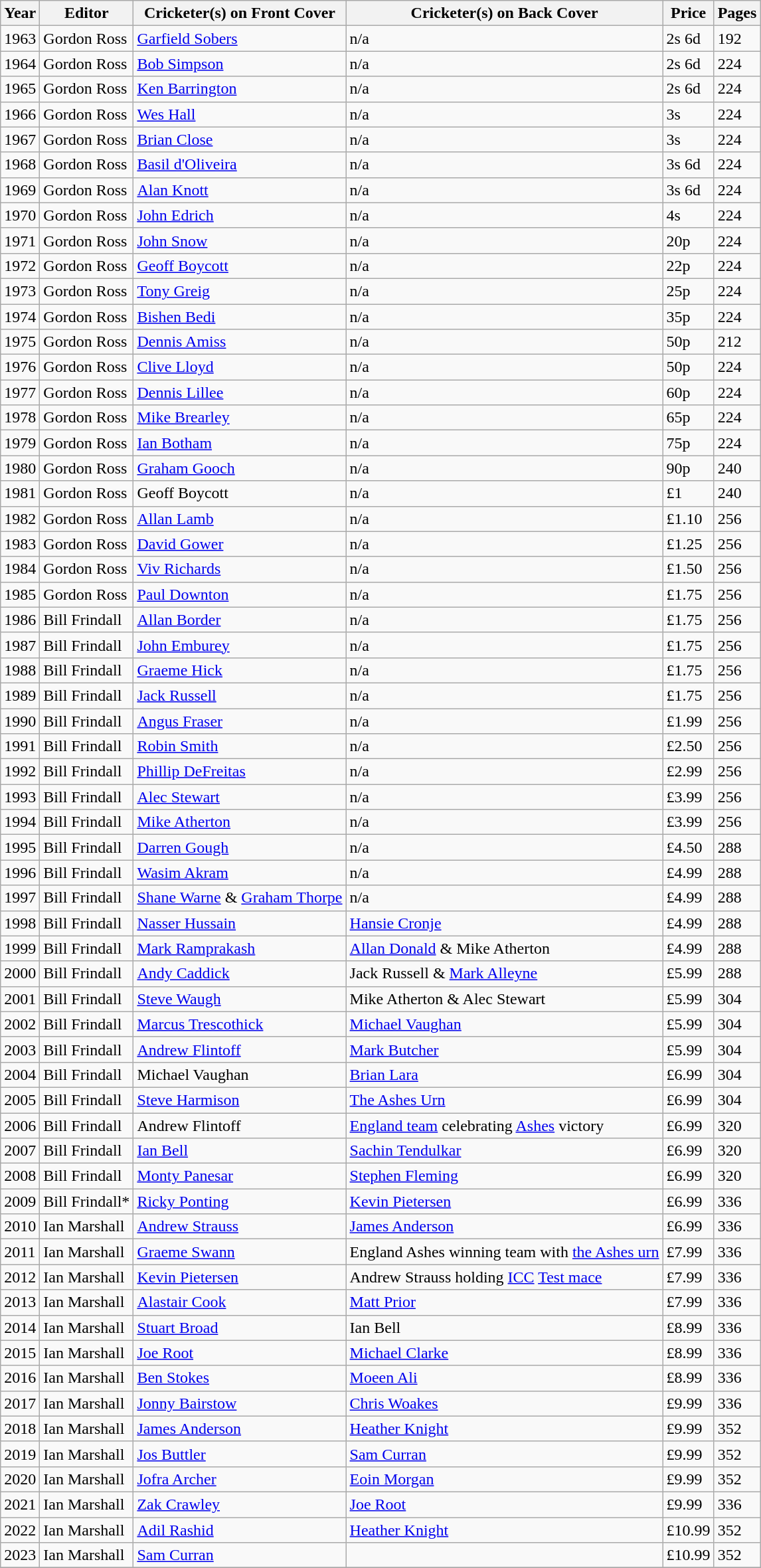<table class="wikitable">
<tr>
<th>Year</th>
<th>Editor</th>
<th>Cricketer(s) on Front Cover</th>
<th>Cricketer(s) on Back Cover</th>
<th>Price</th>
<th>Pages</th>
</tr>
<tr>
<td>1963</td>
<td>Gordon Ross</td>
<td><a href='#'>Garfield Sobers</a></td>
<td>n/a</td>
<td>2s 6d</td>
<td>192</td>
</tr>
<tr>
<td>1964</td>
<td>Gordon Ross</td>
<td><a href='#'>Bob Simpson</a></td>
<td>n/a</td>
<td>2s 6d</td>
<td>224</td>
</tr>
<tr>
<td>1965</td>
<td>Gordon Ross</td>
<td><a href='#'>Ken Barrington</a></td>
<td>n/a</td>
<td>2s 6d</td>
<td>224</td>
</tr>
<tr>
<td>1966</td>
<td>Gordon Ross</td>
<td><a href='#'>Wes Hall</a></td>
<td>n/a</td>
<td>3s</td>
<td>224</td>
</tr>
<tr>
<td>1967</td>
<td>Gordon Ross</td>
<td><a href='#'>Brian Close</a></td>
<td>n/a</td>
<td>3s</td>
<td>224</td>
</tr>
<tr>
<td>1968</td>
<td>Gordon Ross</td>
<td><a href='#'>Basil d'Oliveira</a></td>
<td>n/a</td>
<td>3s 6d</td>
<td>224</td>
</tr>
<tr>
<td>1969</td>
<td>Gordon Ross</td>
<td><a href='#'>Alan Knott</a></td>
<td>n/a</td>
<td>3s 6d</td>
<td>224</td>
</tr>
<tr>
<td>1970</td>
<td>Gordon Ross</td>
<td><a href='#'>John Edrich</a></td>
<td>n/a</td>
<td>4s</td>
<td>224</td>
</tr>
<tr>
<td>1971</td>
<td>Gordon Ross</td>
<td><a href='#'>John Snow</a></td>
<td>n/a</td>
<td>20p</td>
<td>224</td>
</tr>
<tr>
<td>1972</td>
<td>Gordon Ross</td>
<td><a href='#'>Geoff Boycott</a></td>
<td>n/a</td>
<td>22p</td>
<td>224</td>
</tr>
<tr>
<td>1973</td>
<td>Gordon Ross</td>
<td><a href='#'>Tony Greig</a></td>
<td>n/a</td>
<td>25p</td>
<td>224</td>
</tr>
<tr>
<td>1974</td>
<td>Gordon Ross</td>
<td><a href='#'>Bishen Bedi</a></td>
<td>n/a</td>
<td>35p</td>
<td>224</td>
</tr>
<tr>
<td>1975</td>
<td>Gordon Ross</td>
<td><a href='#'>Dennis Amiss</a></td>
<td>n/a</td>
<td>50p</td>
<td>212</td>
</tr>
<tr>
<td>1976</td>
<td>Gordon Ross</td>
<td><a href='#'>Clive Lloyd</a></td>
<td>n/a</td>
<td>50p</td>
<td>224</td>
</tr>
<tr>
<td>1977</td>
<td>Gordon Ross</td>
<td><a href='#'>Dennis Lillee</a></td>
<td>n/a</td>
<td>60p</td>
<td>224</td>
</tr>
<tr>
<td>1978</td>
<td>Gordon Ross</td>
<td><a href='#'>Mike Brearley</a></td>
<td>n/a</td>
<td>65p</td>
<td>224</td>
</tr>
<tr>
<td>1979</td>
<td>Gordon Ross</td>
<td><a href='#'>Ian Botham</a></td>
<td>n/a</td>
<td>75p</td>
<td>224</td>
</tr>
<tr>
<td>1980</td>
<td>Gordon Ross</td>
<td><a href='#'>Graham Gooch</a></td>
<td>n/a</td>
<td>90p</td>
<td>240</td>
</tr>
<tr>
<td>1981</td>
<td>Gordon Ross</td>
<td>Geoff Boycott</td>
<td>n/a</td>
<td>£1</td>
<td>240</td>
</tr>
<tr>
<td>1982</td>
<td>Gordon Ross</td>
<td><a href='#'>Allan Lamb</a></td>
<td>n/a</td>
<td>£1.10</td>
<td>256</td>
</tr>
<tr>
<td>1983</td>
<td>Gordon Ross</td>
<td><a href='#'>David Gower</a></td>
<td>n/a</td>
<td>£1.25</td>
<td>256</td>
</tr>
<tr>
<td>1984</td>
<td>Gordon Ross</td>
<td><a href='#'>Viv Richards</a></td>
<td>n/a</td>
<td>£1.50</td>
<td>256</td>
</tr>
<tr>
<td>1985</td>
<td>Gordon Ross</td>
<td><a href='#'>Paul Downton</a></td>
<td>n/a</td>
<td>£1.75</td>
<td>256</td>
</tr>
<tr>
<td>1986</td>
<td>Bill Frindall</td>
<td><a href='#'>Allan Border</a></td>
<td>n/a</td>
<td>£1.75</td>
<td>256</td>
</tr>
<tr>
<td>1987</td>
<td>Bill Frindall</td>
<td><a href='#'>John Emburey</a></td>
<td>n/a</td>
<td>£1.75</td>
<td>256</td>
</tr>
<tr>
<td>1988</td>
<td>Bill Frindall</td>
<td><a href='#'>Graeme Hick</a></td>
<td>n/a</td>
<td>£1.75</td>
<td>256</td>
</tr>
<tr>
<td>1989</td>
<td>Bill Frindall</td>
<td><a href='#'>Jack Russell</a></td>
<td>n/a</td>
<td>£1.75</td>
<td>256</td>
</tr>
<tr>
<td>1990</td>
<td>Bill Frindall</td>
<td><a href='#'>Angus Fraser</a></td>
<td>n/a</td>
<td>£1.99</td>
<td>256</td>
</tr>
<tr>
<td>1991</td>
<td>Bill Frindall</td>
<td><a href='#'>Robin Smith</a></td>
<td>n/a</td>
<td>£2.50</td>
<td>256</td>
</tr>
<tr>
<td>1992</td>
<td>Bill Frindall</td>
<td><a href='#'>Phillip DeFreitas</a></td>
<td>n/a</td>
<td>£2.99</td>
<td>256</td>
</tr>
<tr>
<td>1993</td>
<td>Bill Frindall</td>
<td><a href='#'>Alec Stewart</a></td>
<td>n/a</td>
<td>£3.99</td>
<td>256</td>
</tr>
<tr>
<td>1994</td>
<td>Bill Frindall</td>
<td><a href='#'>Mike Atherton</a></td>
<td>n/a</td>
<td>£3.99</td>
<td>256</td>
</tr>
<tr>
<td>1995</td>
<td>Bill Frindall</td>
<td><a href='#'>Darren Gough</a></td>
<td>n/a</td>
<td>£4.50</td>
<td>288</td>
</tr>
<tr>
<td>1996</td>
<td>Bill Frindall</td>
<td><a href='#'>Wasim Akram</a></td>
<td>n/a</td>
<td>£4.99</td>
<td>288</td>
</tr>
<tr>
<td>1997</td>
<td>Bill Frindall</td>
<td><a href='#'>Shane Warne</a> & <a href='#'>Graham Thorpe</a></td>
<td>n/a</td>
<td>£4.99</td>
<td>288</td>
</tr>
<tr>
<td>1998</td>
<td>Bill Frindall</td>
<td><a href='#'>Nasser Hussain</a></td>
<td><a href='#'>Hansie Cronje</a></td>
<td>£4.99</td>
<td>288</td>
</tr>
<tr>
<td>1999</td>
<td>Bill Frindall</td>
<td><a href='#'>Mark Ramprakash</a></td>
<td><a href='#'>Allan Donald</a> & Mike Atherton</td>
<td>£4.99</td>
<td>288</td>
</tr>
<tr>
<td>2000</td>
<td>Bill Frindall</td>
<td><a href='#'>Andy Caddick</a></td>
<td>Jack Russell & <a href='#'>Mark Alleyne</a></td>
<td>£5.99</td>
<td>288</td>
</tr>
<tr>
<td>2001</td>
<td>Bill Frindall</td>
<td><a href='#'>Steve Waugh</a></td>
<td>Mike Atherton & Alec Stewart</td>
<td>£5.99</td>
<td>304</td>
</tr>
<tr>
<td>2002</td>
<td>Bill Frindall</td>
<td><a href='#'>Marcus Trescothick</a></td>
<td><a href='#'>Michael Vaughan</a></td>
<td>£5.99</td>
<td>304</td>
</tr>
<tr>
<td>2003</td>
<td>Bill Frindall</td>
<td><a href='#'>Andrew Flintoff</a></td>
<td><a href='#'>Mark Butcher</a></td>
<td>£5.99</td>
<td>304</td>
</tr>
<tr>
<td>2004</td>
<td>Bill Frindall</td>
<td>Michael Vaughan</td>
<td><a href='#'>Brian Lara</a></td>
<td>£6.99</td>
<td>304</td>
</tr>
<tr>
<td>2005</td>
<td>Bill Frindall</td>
<td><a href='#'>Steve Harmison</a></td>
<td><a href='#'>The Ashes Urn</a></td>
<td>£6.99</td>
<td>304</td>
</tr>
<tr>
<td>2006</td>
<td>Bill Frindall</td>
<td>Andrew Flintoff</td>
<td><a href='#'>England team</a> celebrating <a href='#'>Ashes</a> victory</td>
<td>£6.99</td>
<td>320</td>
</tr>
<tr>
<td>2007</td>
<td>Bill Frindall</td>
<td><a href='#'>Ian Bell</a></td>
<td><a href='#'>Sachin Tendulkar</a></td>
<td>£6.99</td>
<td>320</td>
</tr>
<tr>
<td>2008</td>
<td>Bill Frindall</td>
<td><a href='#'>Monty Panesar</a></td>
<td><a href='#'>Stephen Fleming</a></td>
<td>£6.99</td>
<td>320</td>
</tr>
<tr>
<td>2009</td>
<td>Bill Frindall*</td>
<td><a href='#'>Ricky Ponting</a></td>
<td><a href='#'>Kevin Pietersen</a></td>
<td>£6.99</td>
<td>336</td>
</tr>
<tr>
<td>2010</td>
<td>Ian Marshall</td>
<td><a href='#'>Andrew Strauss</a></td>
<td><a href='#'>James Anderson</a></td>
<td>£6.99</td>
<td>336</td>
</tr>
<tr>
<td>2011</td>
<td>Ian Marshall</td>
<td><a href='#'>Graeme Swann</a></td>
<td>England Ashes winning team with <a href='#'>the Ashes urn</a></td>
<td>£7.99</td>
<td>336</td>
</tr>
<tr>
<td>2012</td>
<td>Ian Marshall</td>
<td><a href='#'>Kevin Pietersen</a></td>
<td>Andrew Strauss holding <a href='#'>ICC</a> <a href='#'>Test mace</a></td>
<td>£7.99</td>
<td>336</td>
</tr>
<tr>
<td>2013</td>
<td>Ian Marshall</td>
<td><a href='#'>Alastair Cook</a></td>
<td><a href='#'>Matt Prior</a></td>
<td>£7.99</td>
<td>336</td>
</tr>
<tr>
<td>2014</td>
<td>Ian Marshall</td>
<td><a href='#'>Stuart Broad</a></td>
<td>Ian Bell</td>
<td>£8.99</td>
<td>336</td>
</tr>
<tr>
<td>2015</td>
<td>Ian Marshall</td>
<td><a href='#'>Joe Root</a></td>
<td><a href='#'>Michael Clarke</a></td>
<td>£8.99</td>
<td>336</td>
</tr>
<tr>
<td>2016</td>
<td>Ian Marshall</td>
<td><a href='#'>Ben Stokes</a></td>
<td><a href='#'>Moeen Ali</a></td>
<td>£8.99</td>
<td>336</td>
</tr>
<tr>
<td>2017</td>
<td>Ian Marshall</td>
<td><a href='#'>Jonny Bairstow</a></td>
<td><a href='#'>Chris Woakes</a></td>
<td>£9.99</td>
<td>336</td>
</tr>
<tr>
<td>2018</td>
<td>Ian Marshall</td>
<td><a href='#'>James Anderson</a></td>
<td><a href='#'>Heather Knight</a></td>
<td>£9.99</td>
<td>352</td>
</tr>
<tr>
<td>2019</td>
<td>Ian Marshall</td>
<td><a href='#'>Jos Buttler</a></td>
<td><a href='#'>Sam Curran</a></td>
<td>£9.99</td>
<td>352</td>
</tr>
<tr>
<td>2020</td>
<td>Ian Marshall</td>
<td><a href='#'>Jofra Archer</a></td>
<td><a href='#'>Eoin Morgan</a></td>
<td>£9.99</td>
<td>352</td>
</tr>
<tr>
<td>2021</td>
<td>Ian Marshall</td>
<td><a href='#'>Zak Crawley</a></td>
<td><a href='#'>Joe Root</a></td>
<td>£9.99</td>
<td>336</td>
</tr>
<tr>
<td>2022</td>
<td>Ian Marshall</td>
<td><a href='#'>Adil Rashid</a></td>
<td><a href='#'>Heather Knight</a></td>
<td>£10.99</td>
<td>352</td>
</tr>
<tr>
<td>2023</td>
<td>Ian Marshall</td>
<td><a href='#'>Sam Curran</a></td>
<td></td>
<td>£10.99</td>
<td>352</td>
</tr>
<tr>
</tr>
</table>
